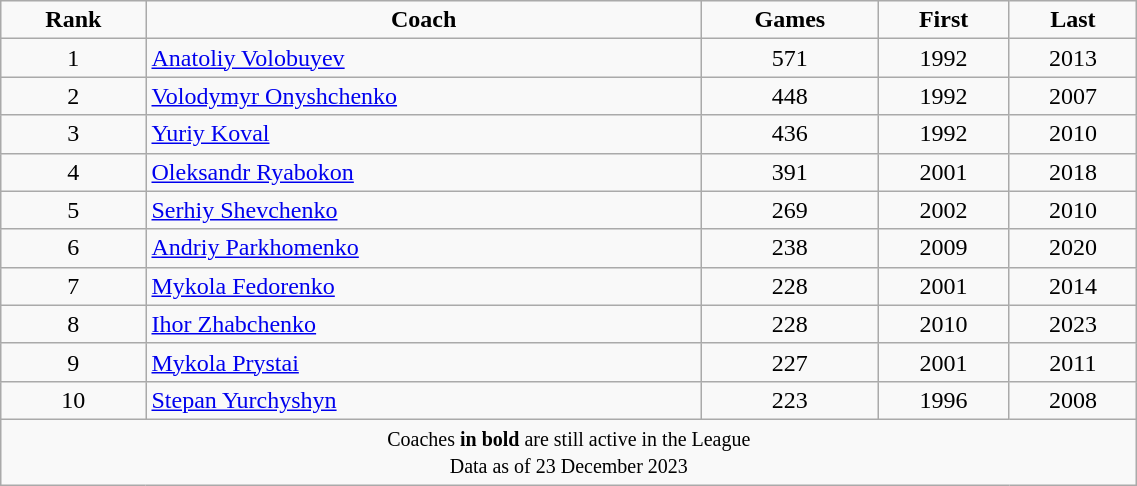<table class="wikitable" style="text-align:center;float:left;margin-left:1em;width:60%;">
<tr>
<td align="center"><strong>Rank</strong></td>
<td align="center"><strong>Coach</strong></td>
<td align="center"><strong>Games</strong></td>
<td align="center"><strong>First</strong></td>
<td align="center"><strong>Last</strong></td>
</tr>
<tr>
<td>1</td>
<td style="text-align:left;"> <a href='#'>Anatoliy Volobuyev</a></td>
<td align="center">571</td>
<td align="center">1992</td>
<td align="center">2013</td>
</tr>
<tr>
<td>2</td>
<td style="text-align:left;"> <a href='#'>Volodymyr Onyshchenko</a></td>
<td align="center">448</td>
<td align="center">1992</td>
<td align="center">2007</td>
</tr>
<tr>
<td>3</td>
<td style="text-align:left;"> <a href='#'>Yuriy Koval</a></td>
<td align="center">436</td>
<td align="center">1992</td>
<td align="center">2010</td>
</tr>
<tr>
<td>4</td>
<td style="text-align:left;"> <a href='#'>Oleksandr Ryabokon</a></td>
<td align="center">391</td>
<td align="center">2001</td>
<td align="center">2018</td>
</tr>
<tr>
<td>5</td>
<td style="text-align:left;"> <a href='#'>Serhiy Shevchenko</a></td>
<td align="center">269</td>
<td align="center">2002</td>
<td align="center">2010</td>
</tr>
<tr>
<td>6</td>
<td style="text-align:left;"> <a href='#'>Andriy Parkhomenko</a></td>
<td align="center">238</td>
<td align="center">2009</td>
<td align="center">2020</td>
</tr>
<tr>
<td>7</td>
<td style="text-align:left;"> <a href='#'>Mykola Fedorenko</a></td>
<td align="center">228</td>
<td align="center">2001</td>
<td align="center">2014</td>
</tr>
<tr>
<td>8</td>
<td style="text-align:left;"> <a href='#'>Ihor Zhabchenko</a></td>
<td align="center">228</td>
<td align="center">2010</td>
<td align="center">2023</td>
</tr>
<tr>
<td>9</td>
<td style="text-align:left;"> <a href='#'>Mykola Prystai</a></td>
<td align="center">227</td>
<td align="center">2001</td>
<td align="center">2011</td>
</tr>
<tr>
<td>10</td>
<td style="text-align:left;"> <a href='#'>Stepan Yurchyshyn</a></td>
<td align="center">223</td>
<td align="center">1996</td>
<td align="center">2008</td>
</tr>
<tr>
<td colspan="5"><small>Coaches <strong>in bold</strong> are still active in the League</small><br><small>Data as of 23 December 2023</small></td>
</tr>
</table>
